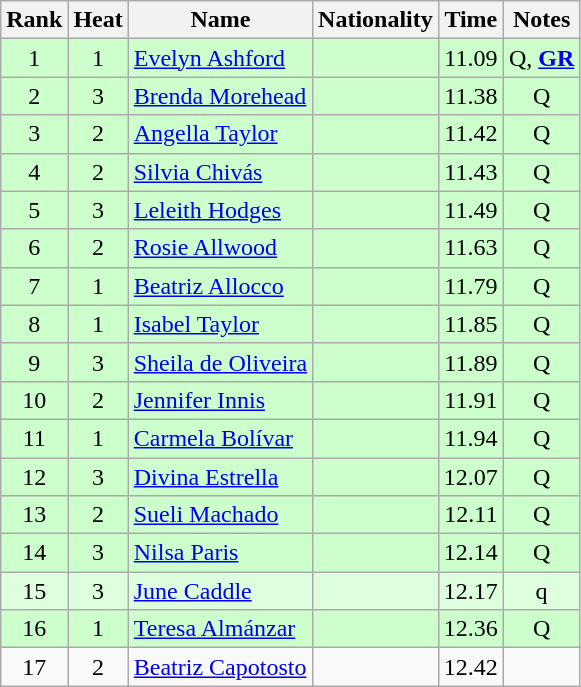<table class="wikitable sortable" style="text-align:center">
<tr>
<th>Rank</th>
<th>Heat</th>
<th>Name</th>
<th>Nationality</th>
<th>Time</th>
<th>Notes</th>
</tr>
<tr bgcolor=ccffcc>
<td>1</td>
<td>1</td>
<td align=left><a href='#'>Evelyn Ashford</a></td>
<td align=left></td>
<td>11.09</td>
<td>Q, <strong><a href='#'>GR</a></strong></td>
</tr>
<tr bgcolor=ccffcc>
<td>2</td>
<td>3</td>
<td align=left><a href='#'>Brenda Morehead</a></td>
<td align=left></td>
<td>11.38</td>
<td>Q</td>
</tr>
<tr bgcolor=ccffcc>
<td>3</td>
<td>2</td>
<td align=left><a href='#'>Angella Taylor</a></td>
<td align=left></td>
<td>11.42</td>
<td>Q</td>
</tr>
<tr bgcolor=ccffcc>
<td>4</td>
<td>2</td>
<td align=left><a href='#'>Silvia Chivás</a></td>
<td align=left></td>
<td>11.43</td>
<td>Q</td>
</tr>
<tr bgcolor=ccffcc>
<td>5</td>
<td>3</td>
<td align=left><a href='#'>Leleith Hodges</a></td>
<td align=left></td>
<td>11.49</td>
<td>Q</td>
</tr>
<tr bgcolor=ccffcc>
<td>6</td>
<td>2</td>
<td align=left><a href='#'>Rosie Allwood</a></td>
<td align=left></td>
<td>11.63</td>
<td>Q</td>
</tr>
<tr bgcolor=ccffcc>
<td>7</td>
<td>1</td>
<td align=left><a href='#'>Beatriz Allocco</a></td>
<td align=left></td>
<td>11.79</td>
<td>Q</td>
</tr>
<tr bgcolor=ccffcc>
<td>8</td>
<td>1</td>
<td align=left><a href='#'>Isabel Taylor</a></td>
<td align=left></td>
<td>11.85</td>
<td>Q</td>
</tr>
<tr bgcolor=ccffcc>
<td>9</td>
<td>3</td>
<td align=left><a href='#'>Sheila de Oliveira</a></td>
<td align=left></td>
<td>11.89</td>
<td>Q</td>
</tr>
<tr bgcolor=ccffcc>
<td>10</td>
<td>2</td>
<td align=left><a href='#'>Jennifer Innis</a></td>
<td align=left></td>
<td>11.91</td>
<td>Q</td>
</tr>
<tr bgcolor=ccffcc>
<td>11</td>
<td>1</td>
<td align=left><a href='#'>Carmela Bolívar</a></td>
<td align=left></td>
<td>11.94</td>
<td>Q</td>
</tr>
<tr bgcolor=ccffcc>
<td>12</td>
<td>3</td>
<td align=left><a href='#'>Divina Estrella</a></td>
<td align=left></td>
<td>12.07</td>
<td>Q</td>
</tr>
<tr bgcolor=ccffcc>
<td>13</td>
<td>2</td>
<td align=left><a href='#'>Sueli Machado</a></td>
<td align=left></td>
<td>12.11</td>
<td>Q</td>
</tr>
<tr bgcolor=ccffcc>
<td>14</td>
<td>3</td>
<td align=left><a href='#'>Nilsa Paris</a></td>
<td align=left></td>
<td>12.14</td>
<td>Q</td>
</tr>
<tr bgcolor=ddffdd>
<td>15</td>
<td>3</td>
<td align=left><a href='#'>June Caddle</a></td>
<td align=left></td>
<td>12.17</td>
<td>q</td>
</tr>
<tr bgcolor=ccffcc>
<td>16</td>
<td>1</td>
<td align=left><a href='#'>Teresa Almánzar</a></td>
<td align=left></td>
<td>12.36</td>
<td>Q</td>
</tr>
<tr>
<td>17</td>
<td>2</td>
<td align=left><a href='#'>Beatriz Capotosto</a></td>
<td align=left></td>
<td>12.42</td>
<td></td>
</tr>
</table>
